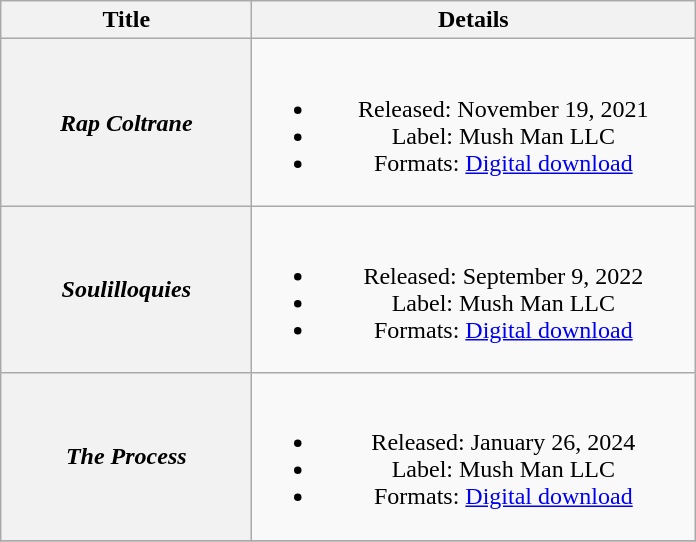<table class="wikitable plainrowheaders" style="text-align:center;">
<tr>
<th scope="col" style="width:10em;">Title</th>
<th scope="col" style="width:18em;">Details</th>
</tr>
<tr>
<th scope="row"><em>Rap Coltrane</em></th>
<td><br><ul><li>Released: November 19, 2021</li><li>Label: Mush Man LLC</li><li>Formats: <a href='#'>Digital download</a></li></ul></td>
</tr>
<tr>
<th scope="row"><em>Soulilloquies</em></th>
<td><br><ul><li>Released: September 9, 2022</li><li>Label: Mush Man LLC</li><li>Formats: <a href='#'>Digital download</a></li></ul></td>
</tr>
<tr>
<th scope="row"><em>The Process</em></th>
<td><br><ul><li>Released: January 26, 2024</li><li>Label: Mush Man LLC</li><li>Formats: <a href='#'>Digital download</a></li></ul></td>
</tr>
<tr>
</tr>
</table>
